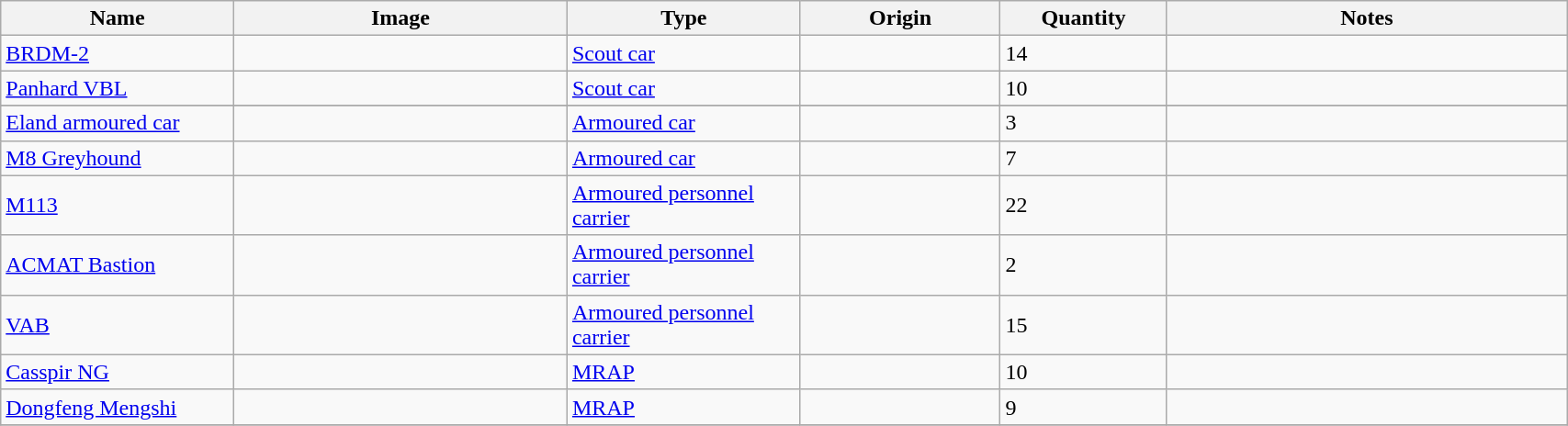<table class="wikitable" style="width:90%;">
<tr>
<th width=14%>Name</th>
<th width=20%>Image</th>
<th width=14%>Type</th>
<th width=12%>Origin</th>
<th width=10%>Quantity</th>
<th width=24%>Notes</th>
</tr>
<tr>
<td><a href='#'>BRDM-2</a></td>
<td></td>
<td><a href='#'>Scout car</a></td>
<td></td>
<td>14</td>
<td></td>
</tr>
<tr>
<td><a href='#'>Panhard VBL</a></td>
<td></td>
<td><a href='#'>Scout car</a></td>
<td></td>
<td>10</td>
<td></td>
</tr>
<tr>
</tr>
<tr>
<td><a href='#'>Eland armoured car</a></td>
<td></td>
<td><a href='#'>Armoured car</a></td>
<td></td>
<td>3</td>
<td></td>
</tr>
<tr>
<td><a href='#'>M8 Greyhound</a></td>
<td></td>
<td><a href='#'>Armoured car</a></td>
<td></td>
<td>7</td>
<td></td>
</tr>
<tr>
<td><a href='#'>M113</a></td>
<td></td>
<td><a href='#'>Armoured personnel carrier</a></td>
<td></td>
<td>22</td>
<td></td>
</tr>
<tr>
<td><a href='#'>ACMAT Bastion</a></td>
<td></td>
<td><a href='#'>Armoured personnel carrier</a></td>
<td></td>
<td>2</td>
<td></td>
</tr>
<tr>
<td><a href='#'>VAB</a></td>
<td></td>
<td><a href='#'>Armoured personnel carrier</a></td>
<td></td>
<td>15</td>
<td></td>
</tr>
<tr>
<td><a href='#'>Casspir NG</a></td>
<td></td>
<td><a href='#'>MRAP</a></td>
<td></td>
<td>10</td>
<td></td>
</tr>
<tr>
<td><a href='#'>Dongfeng Mengshi</a></td>
<td></td>
<td><a href='#'>MRAP</a></td>
<td></td>
<td>9</td>
<td></td>
</tr>
<tr>
</tr>
</table>
